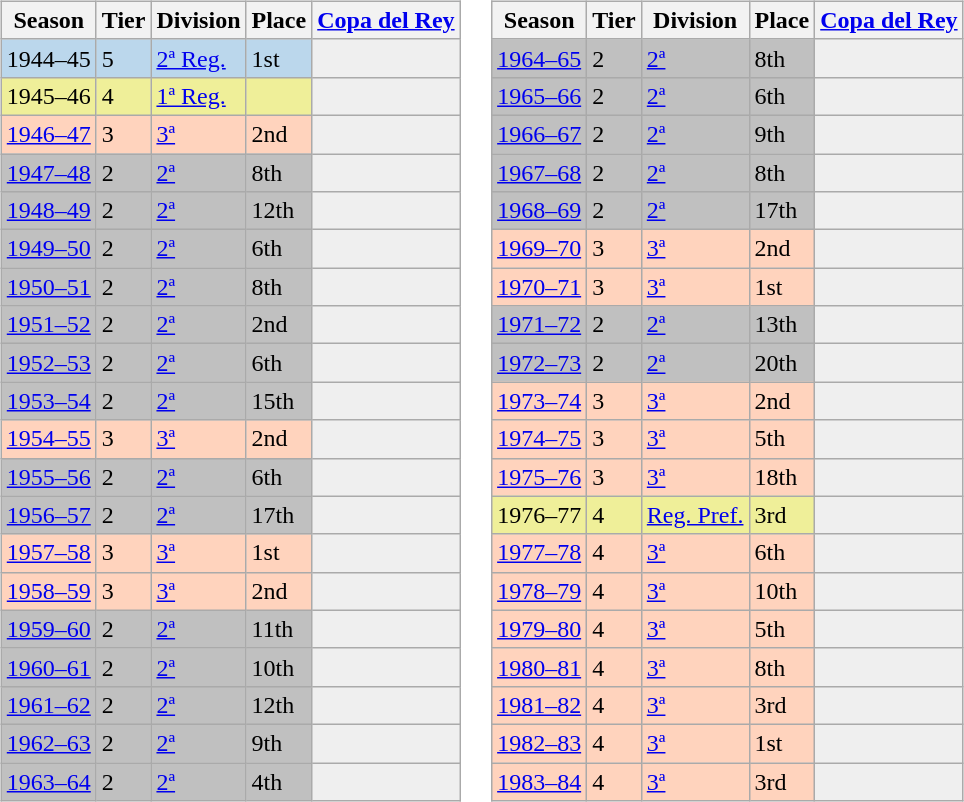<table>
<tr>
<td valign="top" width=0%><br><table class="wikitable">
<tr style="background:#f0f6fa">
<th>Season</th>
<th>Tier</th>
<th>Division</th>
<th>Place</th>
<th><a href='#'>Copa del Rey</a></th>
</tr>
<tr>
<td style="background:#BBD7EC;">1944–45</td>
<td style="background:#BBD7EC;">5</td>
<td style="background:#BBD7EC;"><a href='#'>2ª Reg.</a></td>
<td style="background:#BBD7EC;">1st</td>
<td style="background:#efefef;"></td>
</tr>
<tr>
<td style="background:#EFEF99;">1945–46</td>
<td style="background:#EFEF99;">4</td>
<td style="background:#EFEF99;"><a href='#'>1ª Reg.</a></td>
<td style="background:#EFEF99;"></td>
<td style="background:#efefef;"></td>
</tr>
<tr>
<td style="background:#FFD3BD"><a href='#'>1946–47</a></td>
<td style="background:#FFD3BD">3</td>
<td style="background:#FFD3BD"><a href='#'>3ª</a></td>
<td style="background:#FFD3BD">2nd</td>
<th style="background:#EFEFEF"></th>
</tr>
<tr>
<td style="background:silver"><a href='#'>1947–48</a></td>
<td style="background:silver">2</td>
<td style="background:silver"><a href='#'>2ª</a></td>
<td style="background:silver">8th</td>
<th style="background:#EFEFEF"></th>
</tr>
<tr>
<td style="background:silver"><a href='#'>1948–49</a></td>
<td style="background:silver">2</td>
<td style="background:silver"><a href='#'>2ª</a></td>
<td style="background:silver">12th</td>
<th style="background:#EFEFEF"></th>
</tr>
<tr>
<td style="background:silver"><a href='#'>1949–50</a></td>
<td style="background:silver">2</td>
<td style="background:silver"><a href='#'>2ª</a></td>
<td style="background:silver">6th</td>
<th style="background:#EFEFEF"></th>
</tr>
<tr>
<td style="background:silver"><a href='#'>1950–51</a></td>
<td style="background:silver">2</td>
<td style="background:silver"><a href='#'>2ª</a></td>
<td style="background:silver">8th</td>
<th style="background:#EFEFEF"></th>
</tr>
<tr>
<td style="background:silver"><a href='#'>1951–52</a></td>
<td style="background:silver">2</td>
<td style="background:silver"><a href='#'>2ª</a></td>
<td style="background:silver">2nd</td>
<th style="background:#EFEFEF"></th>
</tr>
<tr>
<td style="background:silver"><a href='#'>1952–53</a></td>
<td style="background:silver">2</td>
<td style="background:silver"><a href='#'>2ª</a></td>
<td style="background:silver">6th</td>
<th style="background:#EFEFEF"></th>
</tr>
<tr>
<td style="background:silver"><a href='#'>1953–54</a></td>
<td style="background:silver">2</td>
<td style="background:silver"><a href='#'>2ª</a></td>
<td style="background:silver">15th</td>
<th style="background:#EFEFEF"></th>
</tr>
<tr>
<td style="background:#FFD3BD"><a href='#'>1954–55</a></td>
<td style="background:#FFD3BD">3</td>
<td style="background:#FFD3BD"><a href='#'>3ª</a></td>
<td style="background:#FFD3BD">2nd</td>
<th style="background:#EFEFEF"></th>
</tr>
<tr>
<td style="background:silver"><a href='#'>1955–56</a></td>
<td style="background:silver">2</td>
<td style="background:silver"><a href='#'>2ª</a></td>
<td style="background:silver">6th</td>
<th style="background:#EFEFEF"></th>
</tr>
<tr>
<td style="background:silver"><a href='#'>1956–57</a></td>
<td style="background:silver">2</td>
<td style="background:silver"><a href='#'>2ª</a></td>
<td style="background:silver">17th</td>
<th style="background:#EFEFEF"></th>
</tr>
<tr>
<td style="background:#FFD3BD"><a href='#'>1957–58</a></td>
<td style="background:#FFD3BD">3</td>
<td style="background:#FFD3BD"><a href='#'>3ª</a></td>
<td style="background:#FFD3BD">1st</td>
<th style="background:#EFEFEF"></th>
</tr>
<tr>
<td style="background:#FFD3BD"><a href='#'>1958–59</a></td>
<td style="background:#FFD3BD">3</td>
<td style="background:#FFD3BD"><a href='#'>3ª</a></td>
<td style="background:#FFD3BD">2nd</td>
<th style="background:#EFEFEF"></th>
</tr>
<tr>
<td style="background:silver"><a href='#'>1959–60</a></td>
<td style="background:silver">2</td>
<td style="background:silver"><a href='#'>2ª</a></td>
<td style="background:silver">11th</td>
<th style="background:#EFEFEF"></th>
</tr>
<tr>
<td style="background:silver"><a href='#'>1960–61</a></td>
<td style="background:silver">2</td>
<td style="background:silver"><a href='#'>2ª</a></td>
<td style="background:silver">10th</td>
<th style="background:#EFEFEF"></th>
</tr>
<tr>
<td style="background:silver"><a href='#'>1961–62</a></td>
<td style="background:silver">2</td>
<td style="background:silver"><a href='#'>2ª</a></td>
<td style="background:silver">12th</td>
<th style="background:#EFEFEF"></th>
</tr>
<tr>
<td style="background:silver"><a href='#'>1962–63</a></td>
<td style="background:silver">2</td>
<td style="background:silver"><a href='#'>2ª</a></td>
<td style="background:silver">9th</td>
<th style="background:#EFEFEF"></th>
</tr>
<tr>
<td style="background:silver"><a href='#'>1963–64</a></td>
<td style="background:silver">2</td>
<td style="background:silver"><a href='#'>2ª</a></td>
<td style="background:silver">4th</td>
<th style="background:#EFEFEF"></th>
</tr>
</table>
</td>
<td valign="top" width=0%><br><table class="wikitable">
<tr style="background:#f0f6fa">
<th>Season</th>
<th>Tier</th>
<th>Division</th>
<th>Place</th>
<th><a href='#'>Copa del Rey</a></th>
</tr>
<tr>
<td style="background:silver"><a href='#'>1964–65</a></td>
<td style="background:silver">2</td>
<td style="background:silver"><a href='#'>2ª</a></td>
<td style="background:silver">8th</td>
<th style="background:#EFEFEF"></th>
</tr>
<tr>
<td style="background:silver"><a href='#'>1965–66</a></td>
<td style="background:silver">2</td>
<td style="background:silver"><a href='#'>2ª</a></td>
<td style="background:silver">6th</td>
<th style="background:#EFEFEF"></th>
</tr>
<tr>
<td style="background:silver"><a href='#'>1966–67</a></td>
<td style="background:silver">2</td>
<td style="background:silver"><a href='#'>2ª</a></td>
<td style="background:silver">9th</td>
<th style="background:#EFEFEF"></th>
</tr>
<tr>
<td style="background:silver"><a href='#'>1967–68</a></td>
<td style="background:silver">2</td>
<td style="background:silver"><a href='#'>2ª</a></td>
<td style="background:silver">8th</td>
<th style="background:#EFEFEF"></th>
</tr>
<tr>
<td style="background:silver"><a href='#'>1968–69</a></td>
<td style="background:silver">2</td>
<td style="background:silver"><a href='#'>2ª</a></td>
<td style="background:silver">17th</td>
<th style="background:#EFEFEF"></th>
</tr>
<tr>
<td style="background:#FFD3BD"><a href='#'>1969–70</a></td>
<td style="background:#FFD3BD">3</td>
<td style="background:#FFD3BD"><a href='#'>3ª</a></td>
<td style="background:#FFD3BD">2nd</td>
<th style="background:#EFEFEF"></th>
</tr>
<tr>
<td style="background:#FFD3BD"><a href='#'>1970–71</a></td>
<td style="background:#FFD3BD">3</td>
<td style="background:#FFD3BD"><a href='#'>3ª</a></td>
<td style="background:#FFD3BD">1st</td>
<th style="background:#EFEFEF"></th>
</tr>
<tr>
<td style="background:silver"><a href='#'>1971–72</a></td>
<td style="background:silver">2</td>
<td style="background:silver"><a href='#'>2ª</a></td>
<td style="background:silver">13th</td>
<th style="background:#EFEFEF"></th>
</tr>
<tr>
<td style="background:silver"><a href='#'>1972–73</a></td>
<td style="background:silver">2</td>
<td style="background:silver"><a href='#'>2ª</a></td>
<td style="background:silver">20th</td>
<th style="background:#EFEFEF"></th>
</tr>
<tr>
<td style="background:#FFD3BD"><a href='#'>1973–74</a></td>
<td style="background:#FFD3BD">3</td>
<td style="background:#FFD3BD"><a href='#'>3ª</a></td>
<td style="background:#FFD3BD">2nd</td>
<th style="background:#EFEFEF"></th>
</tr>
<tr>
<td style="background:#FFD3BD"><a href='#'>1974–75</a></td>
<td style="background:#FFD3BD">3</td>
<td style="background:#FFD3BD"><a href='#'>3ª</a></td>
<td style="background:#FFD3BD">5th</td>
<th style="background:#EFEFEF"></th>
</tr>
<tr>
<td style="background:#FFD3BD"><a href='#'>1975–76</a></td>
<td style="background:#FFD3BD">3</td>
<td style="background:#FFD3BD"><a href='#'>3ª</a></td>
<td style="background:#FFD3BD">18th</td>
<th style="background:#EFEFEF"></th>
</tr>
<tr>
<td style="background:#EFEF99">1976–77</td>
<td style="background:#EFEF99">4</td>
<td style="background:#EFEF99"><a href='#'>Reg. Pref.</a></td>
<td style="background:#EFEF99">3rd</td>
<th style="background:#EFEFEF"></th>
</tr>
<tr>
<td style="background:#FFD3BD"><a href='#'>1977–78</a></td>
<td style="background:#FFD3BD">4</td>
<td style="background:#FFD3BD"><a href='#'>3ª</a></td>
<td style="background:#FFD3BD">6th</td>
<th style="background:#EFEFEF"></th>
</tr>
<tr>
<td style="background:#FFD3BD"><a href='#'>1978–79</a></td>
<td style="background:#FFD3BD">4</td>
<td style="background:#FFD3BD"><a href='#'>3ª</a></td>
<td style="background:#FFD3BD">10th</td>
<th style="background:#EFEFEF"></th>
</tr>
<tr>
<td style="background:#FFD3BD"><a href='#'>1979–80</a></td>
<td style="background:#FFD3BD">4</td>
<td style="background:#FFD3BD"><a href='#'>3ª</a></td>
<td style="background:#FFD3BD">5th</td>
<th style="background:#EFEFEF"></th>
</tr>
<tr>
<td style="background:#FFD3BD"><a href='#'>1980–81</a></td>
<td style="background:#FFD3BD">4</td>
<td style="background:#FFD3BD"><a href='#'>3ª</a></td>
<td style="background:#FFD3BD">8th</td>
<th style="background:#EFEFEF"></th>
</tr>
<tr>
<td style="background:#FFD3BD"><a href='#'>1981–82</a></td>
<td style="background:#FFD3BD">4</td>
<td style="background:#FFD3BD"><a href='#'>3ª</a></td>
<td style="background:#FFD3BD">3rd</td>
<th style="background:#EFEFEF"></th>
</tr>
<tr>
<td style="background:#FFD3BD"><a href='#'>1982–83</a></td>
<td style="background:#FFD3BD">4</td>
<td style="background:#FFD3BD"><a href='#'>3ª</a></td>
<td style="background:#FFD3BD">1st</td>
<th style="background:#EFEFEF"></th>
</tr>
<tr>
<td style="background:#FFD3BD"><a href='#'>1983–84</a></td>
<td style="background:#FFD3BD">4</td>
<td style="background:#FFD3BD"><a href='#'>3ª</a></td>
<td style="background:#FFD3BD">3rd</td>
<th style="background:#EFEFEF"></th>
</tr>
</table>
</td>
</tr>
</table>
